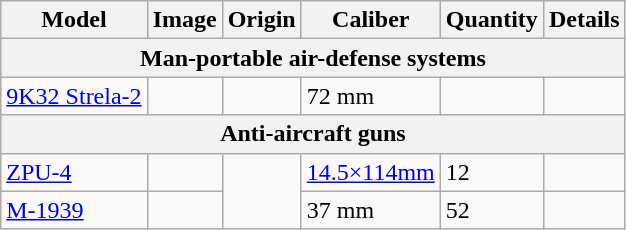<table class="wikitable">
<tr>
<th>Model</th>
<th>Image</th>
<th>Origin</th>
<th>Caliber</th>
<th>Quantity</th>
<th>Details</th>
</tr>
<tr>
<th colspan="6">Man-portable air-defense systems</th>
</tr>
<tr>
<td><a href='#'>9K32 Strela-2</a></td>
<td></td>
<td></td>
<td>72 mm</td>
<td></td>
<td></td>
</tr>
<tr>
<th colspan="6">Anti-aircraft guns</th>
</tr>
<tr>
<td><a href='#'>ZPU-4</a></td>
<td></td>
<td rowspan="2"></td>
<td><a href='#'>14.5×114mm</a></td>
<td>12</td>
<td></td>
</tr>
<tr>
<td><a href='#'>M-1939</a></td>
<td></td>
<td>37 mm</td>
<td>52</td>
<td></td>
</tr>
</table>
